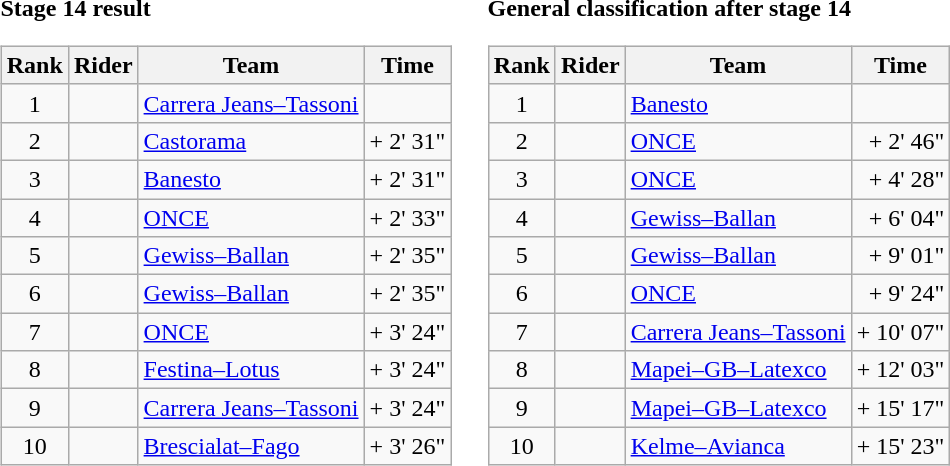<table>
<tr>
<td><strong>Stage 14 result</strong><br><table class="wikitable">
<tr>
<th scope="col">Rank</th>
<th scope="col">Rider</th>
<th scope="col">Team</th>
<th scope="col">Time</th>
</tr>
<tr>
<td style="text-align:center;">1</td>
<td></td>
<td><a href='#'>Carrera Jeans–Tassoni</a></td>
<td style="text-align:right;"></td>
</tr>
<tr>
<td style="text-align:center;">2</td>
<td></td>
<td><a href='#'>Castorama</a></td>
<td style="text-align:right;">+ 2' 31"</td>
</tr>
<tr>
<td style="text-align:center;">3</td>
<td> </td>
<td><a href='#'>Banesto</a></td>
<td style="text-align:right;">+ 2' 31"</td>
</tr>
<tr>
<td style="text-align:center;">4</td>
<td></td>
<td><a href='#'>ONCE</a></td>
<td style="text-align:right;">+ 2' 33"</td>
</tr>
<tr>
<td style="text-align:center;">5</td>
<td></td>
<td><a href='#'>Gewiss–Ballan</a></td>
<td style="text-align:right;">+ 2' 35"</td>
</tr>
<tr>
<td style="text-align:center;">6</td>
<td></td>
<td><a href='#'>Gewiss–Ballan</a></td>
<td style="text-align:right;">+ 2' 35"</td>
</tr>
<tr>
<td style="text-align:center;">7</td>
<td></td>
<td><a href='#'>ONCE</a></td>
<td style="text-align:right;">+ 3' 24"</td>
</tr>
<tr>
<td style="text-align:center;">8</td>
<td></td>
<td><a href='#'>Festina–Lotus</a></td>
<td style="text-align:right;">+ 3' 24"</td>
</tr>
<tr>
<td style="text-align:center;">9</td>
<td></td>
<td><a href='#'>Carrera Jeans–Tassoni</a></td>
<td style="text-align:right;">+ 3' 24"</td>
</tr>
<tr>
<td style="text-align:center;">10</td>
<td></td>
<td><a href='#'>Brescialat–Fago</a></td>
<td style="text-align:right;">+ 3' 26"</td>
</tr>
</table>
</td>
<td></td>
<td><strong>General classification after stage 14</strong><br><table class="wikitable">
<tr>
<th scope="col">Rank</th>
<th scope="col">Rider</th>
<th scope="col">Team</th>
<th scope="col">Time</th>
</tr>
<tr>
<td style="text-align:center;">1</td>
<td> </td>
<td><a href='#'>Banesto</a></td>
<td style="text-align:right;"></td>
</tr>
<tr>
<td style="text-align:center;">2</td>
<td></td>
<td><a href='#'>ONCE</a></td>
<td style="text-align:right;">+ 2' 46"</td>
</tr>
<tr>
<td style="text-align:center;">3</td>
<td></td>
<td><a href='#'>ONCE</a></td>
<td style="text-align:right;">+ 4' 28"</td>
</tr>
<tr>
<td style="text-align:center;">4</td>
<td></td>
<td><a href='#'>Gewiss–Ballan</a></td>
<td style="text-align:right;">+ 6' 04"</td>
</tr>
<tr>
<td style="text-align:center;">5</td>
<td></td>
<td><a href='#'>Gewiss–Ballan</a></td>
<td style="text-align:right;">+ 9' 01"</td>
</tr>
<tr>
<td style="text-align:center;">6</td>
<td></td>
<td><a href='#'>ONCE</a></td>
<td style="text-align:right;">+ 9' 24"</td>
</tr>
<tr>
<td style="text-align:center;">7</td>
<td></td>
<td><a href='#'>Carrera Jeans–Tassoni</a></td>
<td style="text-align:right;">+ 10' 07"</td>
</tr>
<tr>
<td style="text-align:center;">8</td>
<td></td>
<td><a href='#'>Mapei–GB–Latexco</a></td>
<td style="text-align:right;">+ 12' 03"</td>
</tr>
<tr>
<td style="text-align:center;">9</td>
<td></td>
<td><a href='#'>Mapei–GB–Latexco</a></td>
<td style="text-align:right;">+ 15' 17"</td>
</tr>
<tr>
<td style="text-align:center;">10</td>
<td></td>
<td><a href='#'>Kelme–Avianca</a></td>
<td style="text-align:right;">+ 15' 23"</td>
</tr>
</table>
</td>
</tr>
</table>
